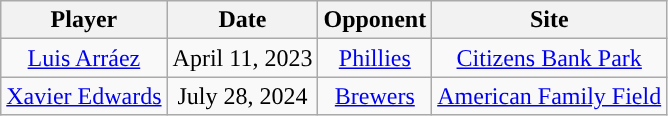<table class="wikitable" style="text-align:center">
<tr>
<th style="text-align:center; ">Player</th>
<th style="text-align:center; ">Date</th>
<th style="text-align:center; ">Opponent</th>
<th style="text-align:center; ">Site</th>
</tr>
<tr>
<td><a href='#'>Luis Arráez</a></td>
<td>April 11, 2023</td>
<td><a href='#'>Phillies</a></td>
<td><a href='#'>Citizens Bank Park</a></td>
</tr>
<tr>
<td><a href='#'>Xavier Edwards</a></td>
<td>July 28, 2024</td>
<td><a href='#'>Brewers</a></td>
<td><a href='#'>American Family Field</a></td>
</tr>
</table>
